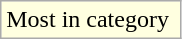<table class="wikitable">
<tr>
<td style="background:#ffffe0;">Most in category </td>
</tr>
</table>
